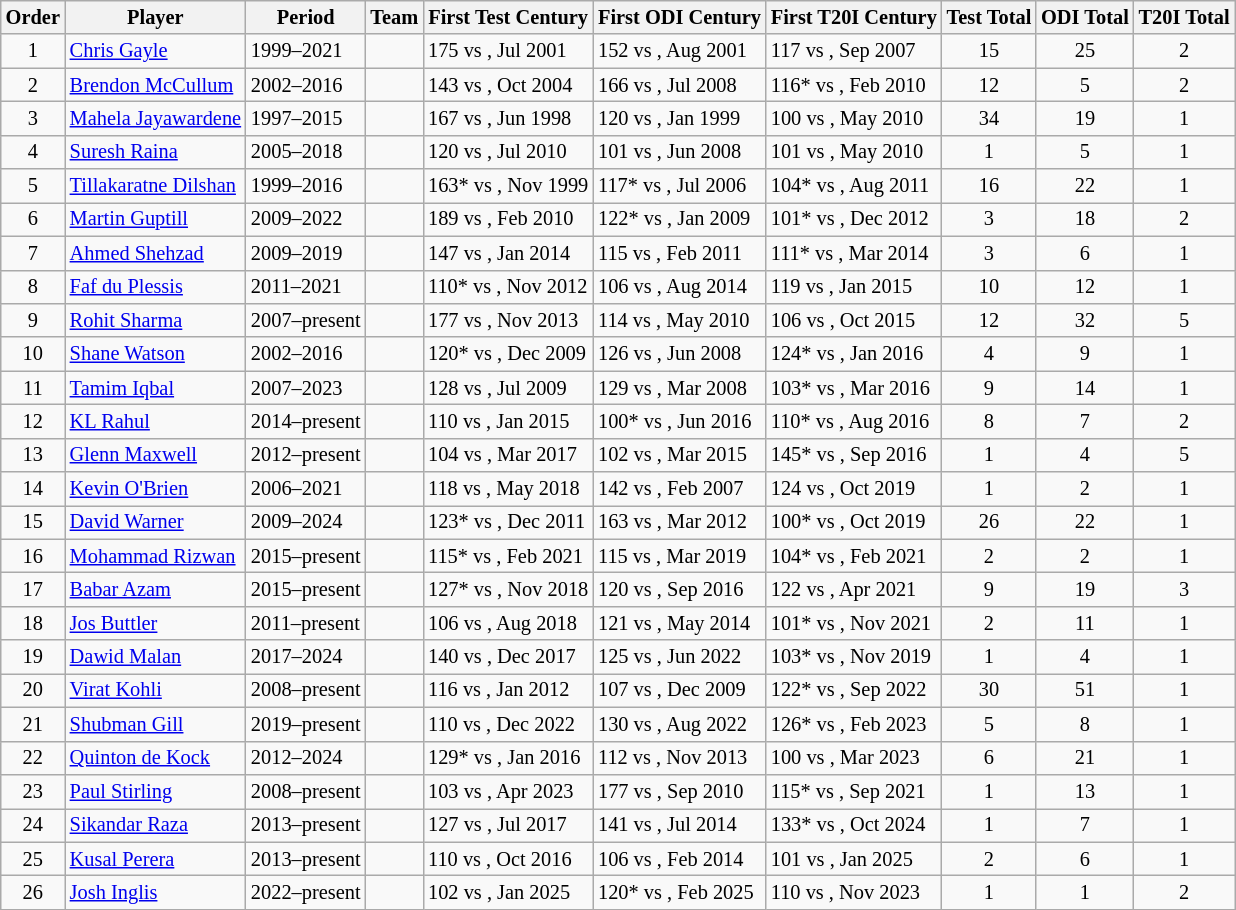<table class="wikitable sortable" style="font-size: 85%">
<tr>
<th>Order</th>
<th>Player</th>
<th>Period</th>
<th>Team</th>
<th>First Test Century</th>
<th>First ODI Century</th>
<th>First T20I Century</th>
<th>Test Total</th>
<th>ODI Total</th>
<th>T20I Total</th>
</tr>
<tr>
<td align="center">1</td>
<td><a href='#'>Chris Gayle</a></td>
<td>1999–2021</td>
<td></td>
<td>175 vs , Jul 2001</td>
<td>152 vs , Aug 2001</td>
<td>117 vs , Sep 2007</td>
<td align="center">15</td>
<td align="center">25</td>
<td align="center">2</td>
</tr>
<tr>
<td align="center">2</td>
<td><a href='#'>Brendon McCullum</a></td>
<td>2002–2016</td>
<td></td>
<td>143 vs , Oct 2004</td>
<td>166 vs , Jul 2008</td>
<td>116* vs , Feb 2010</td>
<td align="center">12</td>
<td align="center">5</td>
<td align="center">2</td>
</tr>
<tr>
<td align="center">3</td>
<td><a href='#'>Mahela Jayawardene</a></td>
<td>1997–2015</td>
<td></td>
<td>167 vs , Jun 1998</td>
<td>120 vs , Jan 1999</td>
<td>100 vs , May 2010</td>
<td align="center">34</td>
<td align="center">19</td>
<td align="center">1</td>
</tr>
<tr>
<td align="center">4</td>
<td><a href='#'>Suresh Raina</a></td>
<td>2005–2018</td>
<td></td>
<td>120 vs , Jul 2010</td>
<td>101 vs , Jun 2008</td>
<td>101 vs , May 2010</td>
<td align="center">1</td>
<td align="center">5</td>
<td align="center">1</td>
</tr>
<tr>
<td align="center">5</td>
<td><a href='#'>Tillakaratne Dilshan</a></td>
<td>1999–2016</td>
<td></td>
<td>163* vs , Nov 1999</td>
<td>117* vs , Jul 2006</td>
<td>104* vs , Aug 2011</td>
<td align="center">16</td>
<td align="center">22</td>
<td align="center">1</td>
</tr>
<tr>
<td align="center">6</td>
<td><a href='#'>Martin Guptill</a></td>
<td>2009–2022</td>
<td></td>
<td>189 vs , Feb 2010</td>
<td>122* vs , Jan 2009</td>
<td>101* vs , Dec 2012</td>
<td align="center">3</td>
<td align="center">18</td>
<td align="center">2</td>
</tr>
<tr>
<td align="center">7</td>
<td><a href='#'>Ahmed Shehzad</a></td>
<td>2009–2019</td>
<td></td>
<td>147 vs , Jan 2014</td>
<td>115 vs , Feb 2011</td>
<td>111* vs , Mar 2014</td>
<td align="center">3</td>
<td align="center">6</td>
<td align="center">1</td>
</tr>
<tr>
<td align="center">8</td>
<td><a href='#'>Faf du Plessis</a></td>
<td>2011–2021</td>
<td></td>
<td>110* vs , Nov 2012</td>
<td>106 vs , Aug 2014</td>
<td>119 vs , Jan 2015</td>
<td align="center">10</td>
<td align="center">12</td>
<td align="center">1</td>
</tr>
<tr>
<td align="center">9</td>
<td><a href='#'>Rohit Sharma</a> </td>
<td>2007–present</td>
<td></td>
<td>177 vs , Nov 2013</td>
<td>114 vs , May 2010</td>
<td>106 vs , Oct 2015</td>
<td align="center">12</td>
<td align="center">32</td>
<td align="center">5</td>
</tr>
<tr>
<td align="center">10</td>
<td><a href='#'>Shane Watson</a></td>
<td>2002–2016</td>
<td></td>
<td>120* vs , Dec 2009</td>
<td>126 vs , Jun 2008</td>
<td>124* vs , Jan 2016</td>
<td align="center">4</td>
<td align="center">9</td>
<td align="center">1</td>
</tr>
<tr>
<td align="center">11</td>
<td><a href='#'>Tamim Iqbal</a></td>
<td>2007–2023</td>
<td></td>
<td>128 vs , Jul 2009</td>
<td>129 vs , Mar 2008</td>
<td>103* vs , Mar 2016</td>
<td align="center">9</td>
<td align="center">14</td>
<td align="center">1</td>
</tr>
<tr>
<td align="center">12</td>
<td><a href='#'>KL Rahul</a> </td>
<td>2014–present</td>
<td></td>
<td>110 vs , Jan 2015</td>
<td>100* vs , Jun 2016</td>
<td>110* vs , Aug 2016</td>
<td align="center">8</td>
<td align="center">7</td>
<td align="center">2</td>
</tr>
<tr>
<td align="center">13</td>
<td><a href='#'>Glenn Maxwell</a> </td>
<td>2012–present</td>
<td></td>
<td>104 vs , Mar 2017</td>
<td>102 vs , Mar 2015</td>
<td>145* vs , Sep 2016</td>
<td align="center">1</td>
<td align="center">4</td>
<td align="center">5</td>
</tr>
<tr>
<td align="center">14</td>
<td><a href='#'>Kevin O'Brien</a></td>
<td>2006–2021</td>
<td></td>
<td>118 vs , May 2018</td>
<td>142 vs , Feb 2007</td>
<td>124 vs , Oct 2019</td>
<td align="center">1</td>
<td align="center">2</td>
<td align="center">1</td>
</tr>
<tr>
<td align="center">15</td>
<td><a href='#'>David Warner</a></td>
<td>2009–2024</td>
<td></td>
<td>123* vs , Dec 2011</td>
<td>163 vs , Mar 2012</td>
<td>100* vs , Oct 2019</td>
<td align="center">26</td>
<td align="center">22</td>
<td align="center">1</td>
</tr>
<tr>
<td align="center">16</td>
<td><a href='#'>Mohammad Rizwan</a> </td>
<td>2015–present</td>
<td></td>
<td>115* vs , Feb 2021</td>
<td>115 vs , Mar 2019</td>
<td>104* vs , Feb 2021</td>
<td align="center">2</td>
<td align="center">2</td>
<td align="center">1</td>
</tr>
<tr>
<td align="center">17</td>
<td><a href='#'>Babar Azam</a> </td>
<td>2015–present</td>
<td></td>
<td>127* vs , Nov 2018</td>
<td>120 vs , Sep 2016</td>
<td>122 vs , Apr 2021</td>
<td align="center">9</td>
<td align="center">19</td>
<td align="center">3</td>
</tr>
<tr>
<td align="center">18</td>
<td><a href='#'>Jos Buttler</a> </td>
<td>2011–present</td>
<td></td>
<td>106 vs , Aug 2018</td>
<td>121 vs , May 2014</td>
<td>101* vs , Nov 2021</td>
<td align="center">2</td>
<td align="center">11</td>
<td align="center">1</td>
</tr>
<tr>
<td align="center">19</td>
<td><a href='#'>Dawid Malan</a></td>
<td>2017–2024</td>
<td></td>
<td>140 vs , Dec 2017</td>
<td>125 vs , Jun 2022</td>
<td>103* vs , Nov 2019</td>
<td align="center">1</td>
<td align="center">4</td>
<td align="center">1</td>
</tr>
<tr>
<td align="center">20</td>
<td><a href='#'>Virat Kohli</a> </td>
<td>2008–present</td>
<td></td>
<td>116 vs , Jan 2012</td>
<td>107 vs , Dec 2009</td>
<td>122* vs , Sep 2022</td>
<td align="center">30</td>
<td align="center">51</td>
<td align="center">1</td>
</tr>
<tr>
<td align="center">21</td>
<td><a href='#'>Shubman Gill</a> </td>
<td>2019–present</td>
<td></td>
<td>110 vs , Dec 2022</td>
<td>130 vs , Aug 2022</td>
<td>126* vs , Feb 2023</td>
<td align="center">5</td>
<td align="center">8</td>
<td align="center">1</td>
</tr>
<tr>
<td align="center">22</td>
<td><a href='#'>Quinton de Kock</a></td>
<td>2012–2024</td>
<td></td>
<td>129* vs , Jan 2016</td>
<td>112 vs , Nov 2013</td>
<td>100 vs , Mar 2023</td>
<td align="center">6</td>
<td align="center">21</td>
<td align="center">1</td>
</tr>
<tr>
<td align="center">23</td>
<td><a href='#'>Paul Stirling</a> </td>
<td>2008–present</td>
<td></td>
<td>103 vs , Apr 2023</td>
<td>177 vs , Sep 2010</td>
<td>115* vs , Sep 2021</td>
<td align="center">1</td>
<td align="center">13</td>
<td align="center">1</td>
</tr>
<tr>
<td align="center">24</td>
<td><a href='#'>Sikandar Raza</a> </td>
<td>2013–present</td>
<td></td>
<td>127 vs , Jul 2017</td>
<td>141 vs , Jul 2014</td>
<td>133* vs , Oct 2024</td>
<td align="center">1</td>
<td align="center">7</td>
<td align="center">1</td>
</tr>
<tr>
<td align="center">25</td>
<td><a href='#'>Kusal Perera</a> </td>
<td>2013–present</td>
<td></td>
<td>110 vs , Oct 2016</td>
<td>106 vs , Feb 2014</td>
<td>101 vs , Jan 2025</td>
<td align="center">2</td>
<td align="center">6</td>
<td align="center">1</td>
</tr>
<tr>
<td align="center">26</td>
<td><a href='#'>Josh Inglis</a> </td>
<td>2022–present</td>
<td></td>
<td>102 vs , Jan 2025</td>
<td>120* vs , Feb 2025</td>
<td>110 vs , Nov 2023</td>
<td align="center">1</td>
<td align="center">1</td>
<td align="center">2</td>
</tr>
</table>
